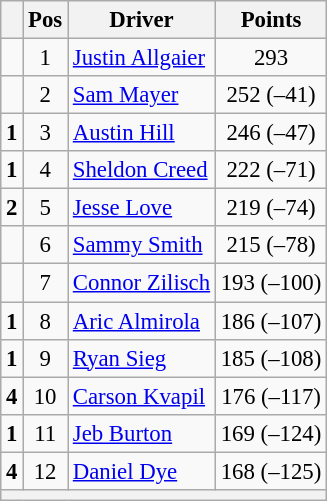<table class="wikitable" style="font-size: 95%;">
<tr>
<th></th>
<th>Pos</th>
<th>Driver</th>
<th>Points</th>
</tr>
<tr>
<td align="left"></td>
<td style="text-align:center;">1</td>
<td><a href='#'>Justin Allgaier</a></td>
<td style="text-align:center;">293</td>
</tr>
<tr>
<td align="left"></td>
<td style="text-align:center;">2</td>
<td><a href='#'>Sam Mayer</a></td>
<td style="text-align:center;">252 (–41)</td>
</tr>
<tr>
<td align="left"> <strong>1</strong></td>
<td style="text-align:center;">3</td>
<td><a href='#'>Austin Hill</a></td>
<td style="text-align:center;">246 (–47)</td>
</tr>
<tr>
<td align="left"> <strong>1</strong></td>
<td style="text-align:center;">4</td>
<td><a href='#'>Sheldon Creed</a></td>
<td style="text-align:center;">222 (–71)</td>
</tr>
<tr>
<td align="left"> <strong>2</strong></td>
<td style="text-align:center;">5</td>
<td><a href='#'>Jesse Love</a></td>
<td style="text-align:center;">219 (–74)</td>
</tr>
<tr>
<td align="left"></td>
<td style="text-align:center;">6</td>
<td><a href='#'>Sammy Smith</a></td>
<td style="text-align:center;">215 (–78)</td>
</tr>
<tr>
<td align="left"></td>
<td style="text-align:center;">7</td>
<td><a href='#'>Connor Zilisch</a></td>
<td style="text-align:center;">193 (–100)</td>
</tr>
<tr>
<td align="left"> <strong>1</strong></td>
<td style="text-align:center;">8</td>
<td><a href='#'>Aric Almirola</a></td>
<td style="text-align:center;">186 (–107)</td>
</tr>
<tr>
<td align="left"> <strong>1</strong></td>
<td style="text-align:center;">9</td>
<td><a href='#'>Ryan Sieg</a></td>
<td style="text-align:center;">185 (–108)</td>
</tr>
<tr>
<td align="left"> <strong>4</strong></td>
<td style="text-align:center;">10</td>
<td><a href='#'>Carson Kvapil</a></td>
<td style="text-align:center;">176 (–117)</td>
</tr>
<tr>
<td align="left"> <strong>1</strong></td>
<td style="text-align:center;">11</td>
<td><a href='#'>Jeb Burton</a></td>
<td style="text-align:center;">169 (–124)</td>
</tr>
<tr>
<td align="left"> <strong>4</strong></td>
<td style="text-align:center;">12</td>
<td><a href='#'>Daniel Dye</a></td>
<td style="text-align:center;">168 (–125)</td>
</tr>
<tr class="sortbottom">
<th colspan="9"></th>
</tr>
</table>
